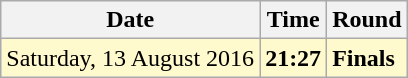<table class="wikitable">
<tr>
<th>Date</th>
<th>Time</th>
<th>Round</th>
</tr>
<tr>
<td style=background:lemonchiffon>Saturday, 13 August 2016</td>
<td style=background:lemonchiffon><strong>21:27</strong></td>
<td style=background:lemonchiffon><strong>Finals</strong></td>
</tr>
</table>
